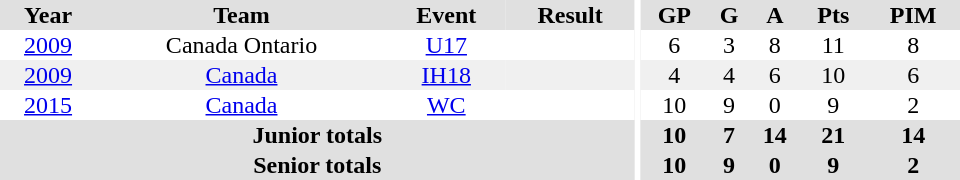<table border="0" cellpadding="1" cellspacing="0" ID="Table3" style="text-align:center; width:40em;">
<tr bgcolor="#e0e0e0">
<th>Year</th>
<th>Team</th>
<th>Event</th>
<th>Result</th>
<th rowspan="99" bgcolor="#ffffff"></th>
<th>GP</th>
<th>G</th>
<th>A</th>
<th>Pts</th>
<th>PIM</th>
</tr>
<tr>
<td><a href='#'>2009</a></td>
<td>Canada Ontario</td>
<td><a href='#'>U17</a></td>
<td></td>
<td>6</td>
<td>3</td>
<td>8</td>
<td>11</td>
<td>8</td>
</tr>
<tr bgcolor="#f0f0f0">
<td><a href='#'>2009</a></td>
<td><a href='#'>Canada</a></td>
<td><a href='#'>IH18</a></td>
<td></td>
<td>4</td>
<td>4</td>
<td>6</td>
<td>10</td>
<td>6</td>
</tr>
<tr>
<td><a href='#'>2015</a></td>
<td><a href='#'>Canada</a></td>
<td><a href='#'>WC</a></td>
<td></td>
<td>10</td>
<td>9</td>
<td>0</td>
<td>9</td>
<td>2</td>
</tr>
<tr bgcolor="#e0e0e0">
<th colspan="4">Junior totals</th>
<th>10</th>
<th>7</th>
<th>14</th>
<th>21</th>
<th>14</th>
</tr>
<tr bgcolor="#e0e0e0">
<th colspan="4">Senior totals</th>
<th>10</th>
<th>9</th>
<th>0</th>
<th>9</th>
<th>2</th>
</tr>
</table>
